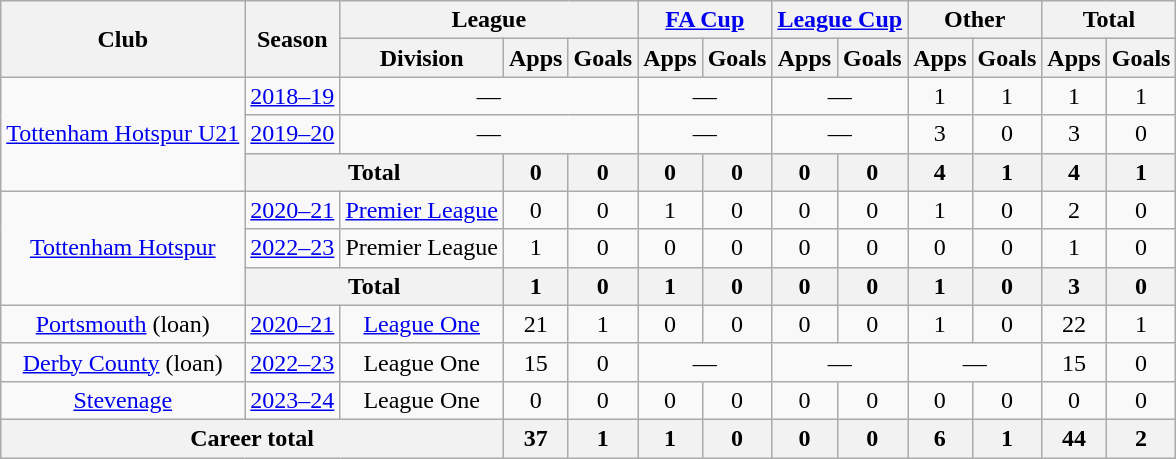<table class="wikitable" style="text-align:center">
<tr>
<th rowspan="2">Club</th>
<th rowspan="2">Season</th>
<th colspan="3">League</th>
<th colspan="2"><a href='#'>FA Cup</a></th>
<th colspan="2"><a href='#'>League Cup</a></th>
<th colspan="2">Other</th>
<th colspan="2">Total</th>
</tr>
<tr>
<th>Division</th>
<th>Apps</th>
<th>Goals</th>
<th>Apps</th>
<th>Goals</th>
<th>Apps</th>
<th>Goals</th>
<th>Apps</th>
<th>Goals</th>
<th>Apps</th>
<th>Goals</th>
</tr>
<tr>
<td rowspan="3"><a href='#'>Tottenham Hotspur U21</a></td>
<td><a href='#'>2018–19</a></td>
<td colspan="3">—</td>
<td colspan="2">—</td>
<td colspan="2">—</td>
<td>1</td>
<td>1</td>
<td>1</td>
<td>1</td>
</tr>
<tr>
<td><a href='#'>2019–20</a></td>
<td colspan="3">—</td>
<td colspan="2">—</td>
<td colspan="2">—</td>
<td>3</td>
<td>0</td>
<td>3</td>
<td>0</td>
</tr>
<tr>
<th colspan="2">Total</th>
<th>0</th>
<th>0</th>
<th>0</th>
<th>0</th>
<th>0</th>
<th>0</th>
<th>4</th>
<th>1</th>
<th>4</th>
<th>1</th>
</tr>
<tr>
<td rowspan="3"><a href='#'>Tottenham Hotspur</a></td>
<td><a href='#'>2020–21</a></td>
<td><a href='#'>Premier League</a></td>
<td>0</td>
<td>0</td>
<td>1</td>
<td>0</td>
<td>0</td>
<td>0</td>
<td>1</td>
<td>0</td>
<td>2</td>
<td>0</td>
</tr>
<tr>
<td><a href='#'>2022–23</a></td>
<td>Premier League</td>
<td>1</td>
<td>0</td>
<td>0</td>
<td>0</td>
<td>0</td>
<td>0</td>
<td>0</td>
<td>0</td>
<td>1</td>
<td>0</td>
</tr>
<tr>
<th colspan="2">Total</th>
<th>1</th>
<th>0</th>
<th>1</th>
<th>0</th>
<th>0</th>
<th>0</th>
<th>1</th>
<th>0</th>
<th>3</th>
<th>0</th>
</tr>
<tr>
<td><a href='#'>Portsmouth</a> (loan)</td>
<td><a href='#'>2020–21</a></td>
<td><a href='#'>League One</a></td>
<td>21</td>
<td>1</td>
<td>0</td>
<td>0</td>
<td>0</td>
<td>0</td>
<td>1</td>
<td>0</td>
<td>22</td>
<td>1</td>
</tr>
<tr>
<td><a href='#'>Derby County</a> (loan)</td>
<td><a href='#'>2022–23</a></td>
<td>League One</td>
<td>15</td>
<td>0</td>
<td colspan=2>—</td>
<td colspan=2>—</td>
<td colspan=2>—</td>
<td>15</td>
<td>0</td>
</tr>
<tr>
<td><a href='#'>Stevenage</a></td>
<td><a href='#'>2023–24</a></td>
<td>League One</td>
<td>0</td>
<td>0</td>
<td>0</td>
<td>0</td>
<td>0</td>
<td>0</td>
<td>0</td>
<td>0</td>
<td>0</td>
<td>0</td>
</tr>
<tr>
<th colspan="3">Career total</th>
<th>37</th>
<th>1</th>
<th>1</th>
<th>0</th>
<th>0</th>
<th>0</th>
<th>6</th>
<th>1</th>
<th>44</th>
<th>2</th>
</tr>
</table>
